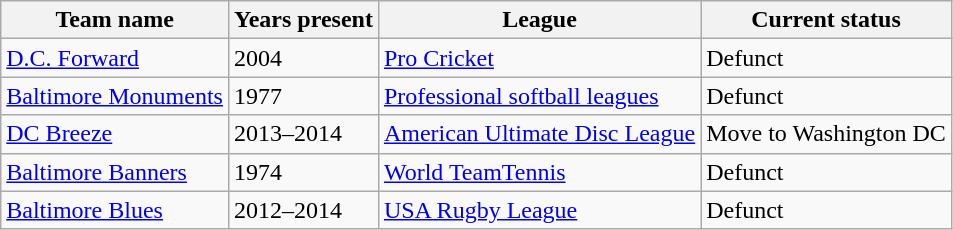<table class="wikitable sortable">
<tr>
<th>Team name</th>
<th>Years present</th>
<th>League</th>
<th>Current status</th>
</tr>
<tr>
<td><a href='#'>D.C. Forward</a></td>
<td>2004</td>
<td><a href='#'>Pro Cricket</a></td>
<td>Defunct</td>
</tr>
<tr>
<td><a href='#'>Baltimore Monuments</a></td>
<td>1977</td>
<td><a href='#'>Professional softball leagues</a></td>
<td>Defunct</td>
</tr>
<tr>
<td><a href='#'>DC Breeze</a></td>
<td>2013–2014</td>
<td><a href='#'>American Ultimate Disc League</a></td>
<td>Move to Washington DC</td>
</tr>
<tr>
<td><a href='#'>Baltimore Banners</a></td>
<td>1974</td>
<td><a href='#'>World TeamTennis</a></td>
<td>Defunct</td>
</tr>
<tr>
<td><a href='#'>Baltimore Blues</a></td>
<td>2012–2014</td>
<td><a href='#'>USA Rugby League</a></td>
<td>Defunct</td>
</tr>
</table>
